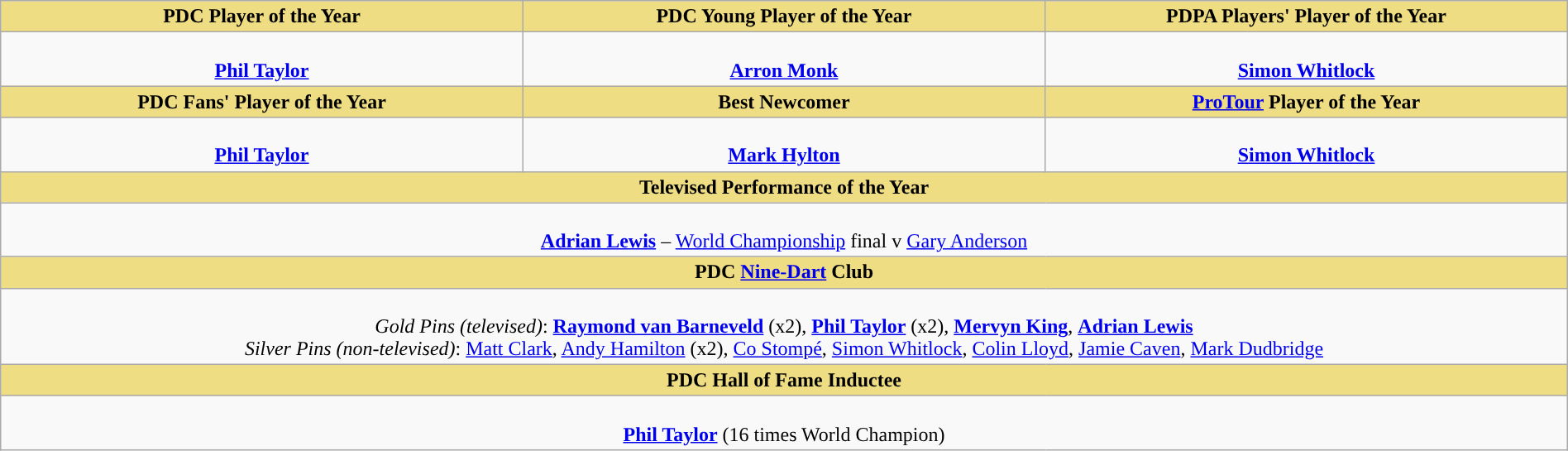<table class="wikitable" style="width:100%; text-align:center">
<tr>
<th style="background:#EEDD82; width:33.33%">PDC Player of the Year</th>
<th style="background:#EEDD82; width:33.33%">PDC Young Player of the Year</th>
<th style="background:#EEDD82; width:33.33%">PDPA Players' Player of the Year</th>
</tr>
<tr>
<td><br><strong><a href='#'>Phil Taylor</a></strong></td>
<td><br><strong><a href='#'>Arron Monk</a></strong></td>
<td><br><strong><a href='#'>Simon Whitlock</a></strong></td>
</tr>
<tr>
<th style="background:#EEDD82;">PDC Fans' Player of the Year</th>
<th style="background:#EEDD82;">Best Newcomer</th>
<th style="background:#EEDD82;"><a href='#'>ProTour</a> Player of the Year</th>
</tr>
<tr>
<td><br><strong><a href='#'>Phil Taylor</a></strong></td>
<td><br><strong><a href='#'>Mark Hylton</a></strong></td>
<td><br><strong><a href='#'>Simon Whitlock</a></strong></td>
</tr>
<tr>
<th colspan=3 style="background:#EEDD82;">Televised Performance of the Year</th>
</tr>
<tr>
<td colspan=3><br><strong><a href='#'>Adrian Lewis</a></strong> – <a href='#'>World Championship</a> final v <a href='#'>Gary Anderson</a></td>
</tr>
<tr>
<th colspan=3 style="background:#EEDD82;">PDC <a href='#'>Nine-Dart</a> Club</th>
</tr>
<tr>
<td colspan=3><br><em>Gold Pins (televised)</em>: <strong><a href='#'>Raymond van Barneveld</a></strong> (x2), <strong><a href='#'>Phil Taylor</a></strong> (x2), <strong><a href='#'>Mervyn King</a></strong>, <strong><a href='#'>Adrian Lewis</a></strong><br><em>Silver Pins (non-televised)</em>: <a href='#'>Matt Clark</a>, <a href='#'>Andy Hamilton</a> (x2), <a href='#'>Co Stompé</a>, <a href='#'>Simon Whitlock</a>, <a href='#'>Colin Lloyd</a>, <a href='#'>Jamie Caven</a>, <a href='#'>Mark Dudbridge</a></td>
</tr>
<tr>
<th colspan=3 style="background:#EEDD82;">PDC Hall of Fame Inductee</th>
</tr>
<tr>
<td colspan="3" style="text-align:center;"><br><strong><a href='#'>Phil Taylor</a></strong>
(16 times World Champion)</td>
</tr>
</table>
